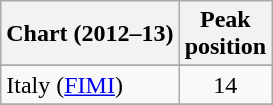<table class="wikitable sortable">
<tr>
<th style="text-align:center;">Chart (2012–13)</th>
<th style="text-align:center;">Peak<br>position</th>
</tr>
<tr>
</tr>
<tr>
</tr>
<tr>
</tr>
<tr>
</tr>
<tr>
</tr>
<tr>
<td>Italy (<a href='#'>FIMI</a>)</td>
<td style="text-align:center;">14</td>
</tr>
<tr>
</tr>
</table>
